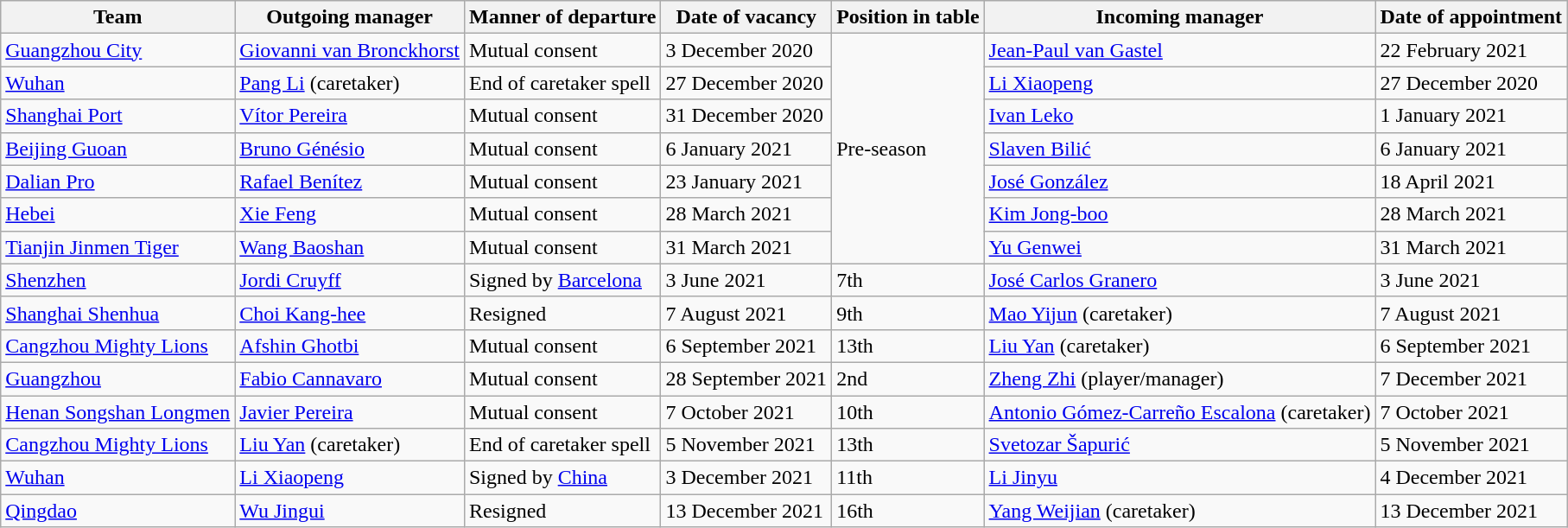<table class="wikitable">
<tr>
<th>Team</th>
<th>Outgoing manager</th>
<th>Manner of departure</th>
<th>Date of vacancy</th>
<th>Position in table</th>
<th>Incoming manager</th>
<th>Date of appointment</th>
</tr>
<tr>
<td><a href='#'>Guangzhou City</a></td>
<td> <a href='#'>Giovanni van Bronckhorst</a></td>
<td>Mutual consent</td>
<td>3 December 2020</td>
<td rowspan=7>Pre-season</td>
<td> <a href='#'>Jean-Paul van Gastel</a></td>
<td>22 February 2021</td>
</tr>
<tr>
<td><a href='#'>Wuhan</a></td>
<td> <a href='#'>Pang Li</a> (caretaker)</td>
<td>End of caretaker spell</td>
<td>27 December 2020</td>
<td> <a href='#'>Li Xiaopeng</a></td>
<td>27 December 2020</td>
</tr>
<tr>
<td><a href='#'>Shanghai Port</a></td>
<td> <a href='#'>Vítor Pereira</a></td>
<td>Mutual consent</td>
<td>31 December 2020</td>
<td> <a href='#'>Ivan Leko</a></td>
<td>1 January 2021</td>
</tr>
<tr>
<td><a href='#'>Beijing Guoan</a></td>
<td> <a href='#'>Bruno Génésio</a></td>
<td>Mutual consent</td>
<td>6 January 2021</td>
<td> <a href='#'>Slaven Bilić</a></td>
<td>6 January 2021</td>
</tr>
<tr>
<td><a href='#'>Dalian Pro</a></td>
<td> <a href='#'>Rafael Benítez</a></td>
<td>Mutual consent</td>
<td>23 January 2021</td>
<td> <a href='#'>José González</a></td>
<td>18 April 2021</td>
</tr>
<tr>
<td><a href='#'>Hebei</a></td>
<td> <a href='#'>Xie Feng</a></td>
<td>Mutual consent</td>
<td>28 March 2021</td>
<td> <a href='#'>Kim Jong-boo</a></td>
<td>28 March 2021</td>
</tr>
<tr>
<td><a href='#'>Tianjin Jinmen Tiger</a></td>
<td> <a href='#'>Wang Baoshan</a></td>
<td>Mutual consent</td>
<td>31 March 2021</td>
<td> <a href='#'>Yu Genwei</a></td>
<td>31 March 2021</td>
</tr>
<tr>
<td><a href='#'>Shenzhen</a></td>
<td> <a href='#'>Jordi Cruyff</a></td>
<td>Signed by <a href='#'>Barcelona</a></td>
<td>3 June 2021</td>
<td>7th</td>
<td> <a href='#'>José Carlos Granero</a></td>
<td>3 June 2021</td>
</tr>
<tr>
<td><a href='#'>Shanghai Shenhua</a></td>
<td> <a href='#'>Choi Kang-hee</a></td>
<td>Resigned</td>
<td>7 August 2021</td>
<td>9th</td>
<td> <a href='#'>Mao Yijun</a> (caretaker)</td>
<td>7 August 2021</td>
</tr>
<tr>
<td><a href='#'>Cangzhou Mighty Lions</a></td>
<td>  <a href='#'>Afshin Ghotbi</a></td>
<td>Mutual consent</td>
<td>6 September 2021</td>
<td>13th</td>
<td> <a href='#'>Liu Yan</a> (caretaker)</td>
<td>6 September 2021</td>
</tr>
<tr>
<td><a href='#'>Guangzhou</a></td>
<td> <a href='#'>Fabio Cannavaro</a></td>
<td>Mutual consent</td>
<td>28 September 2021</td>
<td>2nd</td>
<td> <a href='#'>Zheng Zhi</a> (player/manager)</td>
<td>7 December 2021</td>
</tr>
<tr>
<td><a href='#'>Henan Songshan Longmen</a></td>
<td> <a href='#'>Javier Pereira</a></td>
<td>Mutual consent</td>
<td>7 October 2021</td>
<td>10th</td>
<td> <a href='#'>Antonio Gómez-Carreño Escalona</a> (caretaker)</td>
<td>7 October 2021</td>
</tr>
<tr>
<td><a href='#'>Cangzhou Mighty Lions</a></td>
<td> <a href='#'>Liu Yan</a> (caretaker)</td>
<td>End of caretaker spell</td>
<td>5 November 2021</td>
<td>13th</td>
<td> <a href='#'>Svetozar Šapurić</a></td>
<td>5 November 2021</td>
</tr>
<tr>
<td><a href='#'>Wuhan</a></td>
<td> <a href='#'>Li Xiaopeng</a></td>
<td>Signed by <a href='#'>China</a></td>
<td>3 December 2021</td>
<td>11th</td>
<td> <a href='#'>Li Jinyu</a></td>
<td>4 December 2021</td>
</tr>
<tr>
<td><a href='#'>Qingdao</a></td>
<td> <a href='#'>Wu Jingui</a></td>
<td>Resigned</td>
<td>13 December 2021</td>
<td>16th</td>
<td> <a href='#'>Yang Weijian</a> (caretaker)</td>
<td>13 December 2021</td>
</tr>
</table>
